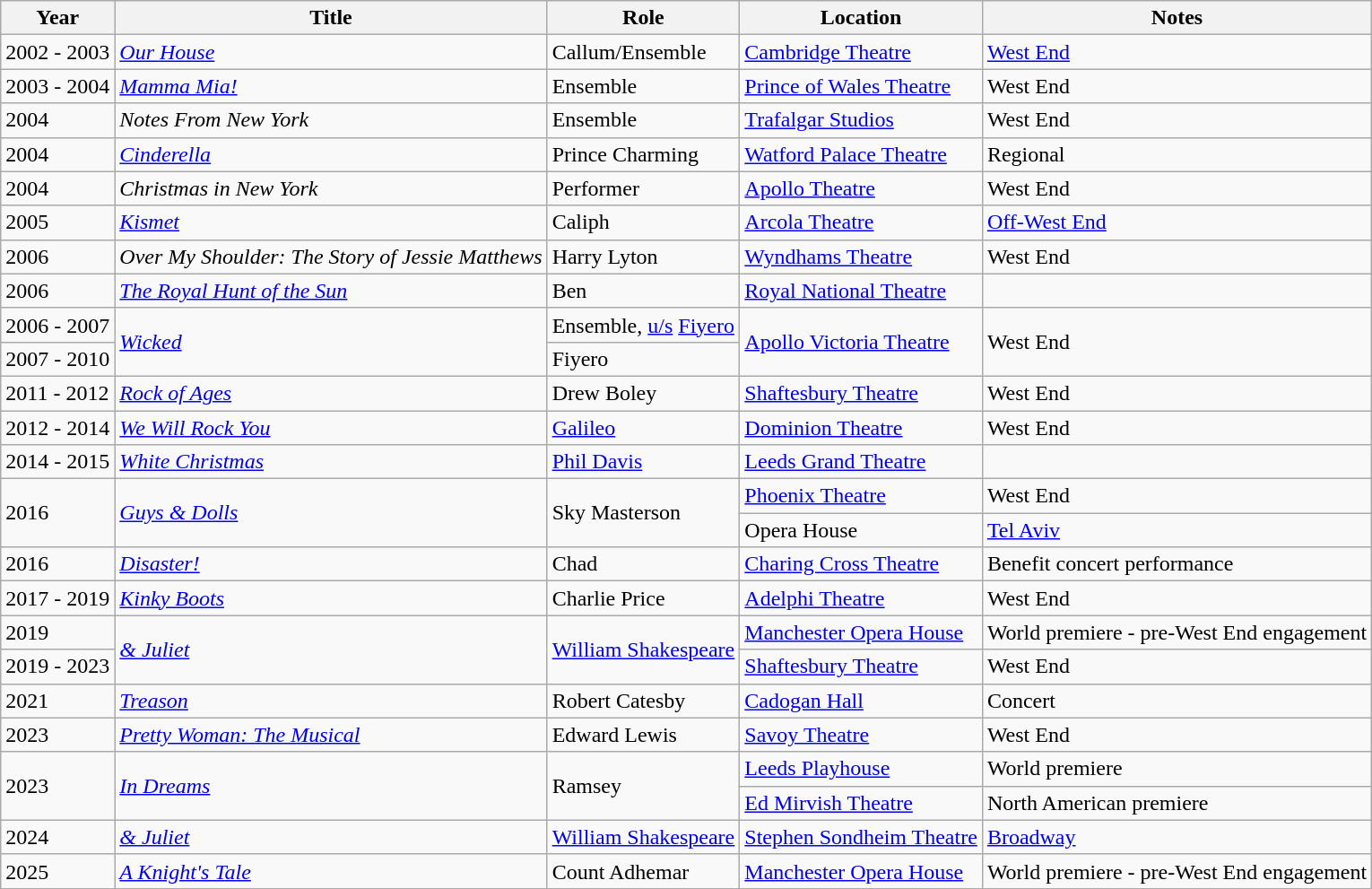<table class="wikitable sortable">
<tr>
<th>Year</th>
<th>Title</th>
<th>Role</th>
<th>Location</th>
<th>Notes</th>
</tr>
<tr>
<td>2002 - 2003</td>
<td><em><a href='#'>Our House</a></em></td>
<td>Callum/Ensemble</td>
<td><a href='#'>Cambridge Theatre</a></td>
<td><a href='#'>West End</a></td>
</tr>
<tr>
<td>2003 - 2004</td>
<td><em><a href='#'>Mamma Mia!</a></em></td>
<td>Ensemble</td>
<td><a href='#'>Prince of Wales Theatre</a></td>
<td>West End</td>
</tr>
<tr>
<td>2004</td>
<td><em>Notes From New York</em></td>
<td>Ensemble</td>
<td><a href='#'>Trafalgar Studios</a></td>
<td>West End</td>
</tr>
<tr>
<td>2004</td>
<td><em><a href='#'>Cinderella</a></em></td>
<td>Prince Charming</td>
<td><a href='#'>Watford Palace Theatre</a></td>
<td>Regional</td>
</tr>
<tr>
<td>2004</td>
<td><em>Christmas in New York</em></td>
<td>Performer</td>
<td><a href='#'>Apollo Theatre</a></td>
<td>West End</td>
</tr>
<tr>
<td>2005</td>
<td><em><a href='#'>Kismet</a></em></td>
<td>Caliph</td>
<td><a href='#'>Arcola Theatre</a></td>
<td><a href='#'>Off-West End</a></td>
</tr>
<tr>
<td>2006</td>
<td><em>Over My Shoulder: The Story of Jessie Matthews</em></td>
<td>Harry Lyton</td>
<td><a href='#'>Wyndhams Theatre</a></td>
<td>West End</td>
</tr>
<tr>
<td>2006</td>
<td><em><a href='#'>The Royal Hunt of the Sun</a></em></td>
<td>Ben</td>
<td><a href='#'>Royal National Theatre</a></td>
<td></td>
</tr>
<tr>
<td>2006 - 2007</td>
<td rowspan="2"><em><a href='#'>Wicked</a></em></td>
<td>Ensemble, <a href='#'>u/s</a> <a href='#'>Fiyero</a></td>
<td rowspan="2"><a href='#'>Apollo Victoria Theatre</a></td>
<td rowspan="2">West End</td>
</tr>
<tr>
<td>2007 - 2010</td>
<td>Fiyero</td>
</tr>
<tr>
<td>2011 - 2012</td>
<td><em><a href='#'>Rock of Ages</a></em></td>
<td>Drew Boley</td>
<td><a href='#'>Shaftesbury Theatre</a></td>
<td>West End</td>
</tr>
<tr>
<td>2012 - 2014</td>
<td><em><a href='#'>We Will Rock You</a></em></td>
<td><a href='#'>Galileo</a></td>
<td><a href='#'>Dominion Theatre</a></td>
<td>West End</td>
</tr>
<tr>
<td>2014 - 2015</td>
<td><em><a href='#'>White Christmas</a></em></td>
<td><a href='#'>Phil Davis</a></td>
<td><a href='#'>Leeds Grand Theatre</a></td>
<td></td>
</tr>
<tr>
<td rowspan="2">2016</td>
<td rowspan="2"><em><a href='#'>Guys & Dolls</a></em></td>
<td rowspan="2">Sky Masterson</td>
<td><a href='#'>Phoenix Theatre</a></td>
<td>West End</td>
</tr>
<tr>
<td>Opera House</td>
<td><a href='#'>Tel Aviv</a></td>
</tr>
<tr>
<td>2016</td>
<td><em><a href='#'>Disaster!</a></em></td>
<td>Chad</td>
<td><a href='#'>Charing Cross Theatre</a></td>
<td>Benefit concert performance</td>
</tr>
<tr>
<td>2017 - 2019</td>
<td><em><a href='#'>Kinky Boots</a></em></td>
<td>Charlie Price</td>
<td><a href='#'>Adelphi Theatre</a></td>
<td>West End</td>
</tr>
<tr>
<td>2019</td>
<td rowspan="2"><em><a href='#'>& Juliet</a></em></td>
<td rowspan="2"><a href='#'>William Shakespeare</a></td>
<td><a href='#'>Manchester Opera House</a></td>
<td>World premiere - pre-West End engagement</td>
</tr>
<tr>
<td>2019 - 2023</td>
<td><a href='#'>Shaftesbury Theatre</a></td>
<td>West End</td>
</tr>
<tr>
<td>2021</td>
<td><a href='#'><em>Treason</em></a></td>
<td>Robert Catesby</td>
<td><a href='#'>Cadogan Hall</a></td>
<td>Concert</td>
</tr>
<tr>
<td>2023</td>
<td><em><a href='#'>Pretty Woman: The Musical</a></em></td>
<td>Edward Lewis</td>
<td><a href='#'>Savoy Theatre</a></td>
<td>West End</td>
</tr>
<tr>
<td rowspan="2">2023</td>
<td rowspan="2"><em><a href='#'> In Dreams</a></em></td>
<td rowspan="2">Ramsey</td>
<td><a href='#'>Leeds Playhouse</a></td>
<td>World premiere</td>
</tr>
<tr>
<td><a href='#'>Ed Mirvish Theatre</a></td>
<td>North American premiere</td>
</tr>
<tr>
<td>2024</td>
<td><em><a href='#'>& Juliet</a></em></td>
<td><a href='#'>William Shakespeare</a></td>
<td><a href='#'>Stephen Sondheim Theatre</a></td>
<td><a href='#'>Broadway</a></td>
</tr>
<tr>
<td>2025</td>
<td><a href='#'><em>A Knight's Tale</em></a></td>
<td>Count Adhemar</td>
<td><a href='#'>Manchester Opera House</a></td>
<td>World premiere - pre-West End engagement</td>
</tr>
</table>
